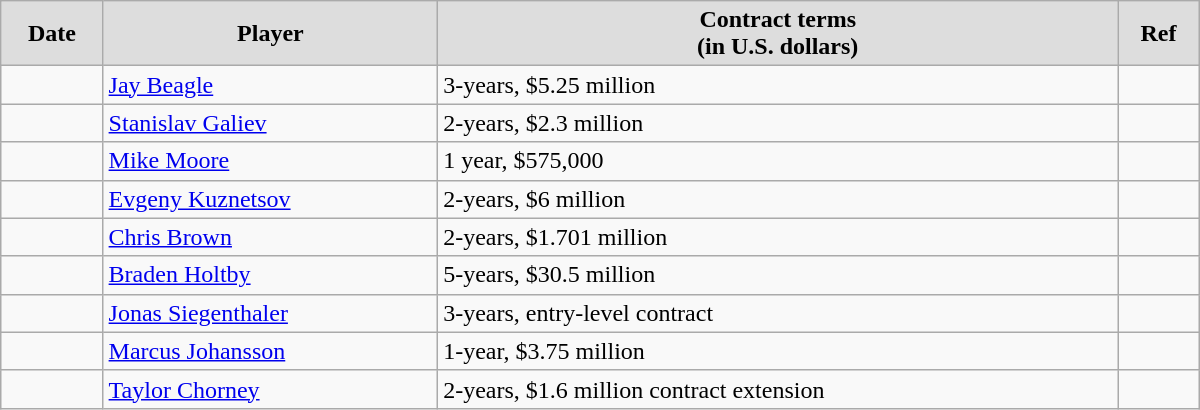<table class="wikitable" style="border-collapse: collapse; width: 50em; padding: 3;">
<tr align="center" bgcolor="#dddddd">
<td><strong>Date</strong></td>
<td><strong>Player</strong></td>
<td><strong>Contract terms</strong><br><strong>(in U.S. dollars)</strong></td>
<td><strong>Ref</strong></td>
</tr>
<tr>
<td></td>
<td><a href='#'>Jay Beagle</a></td>
<td>3-years, $5.25 million</td>
<td></td>
</tr>
<tr>
<td></td>
<td><a href='#'>Stanislav Galiev</a></td>
<td>2-years, $2.3 million</td>
<td></td>
</tr>
<tr>
<td></td>
<td><a href='#'>Mike Moore</a></td>
<td>1 year, $575,000</td>
<td></td>
</tr>
<tr>
<td></td>
<td><a href='#'>Evgeny Kuznetsov</a></td>
<td>2-years, $6 million</td>
<td></td>
</tr>
<tr>
<td></td>
<td><a href='#'>Chris Brown</a></td>
<td>2-years, $1.701 million</td>
<td></td>
</tr>
<tr>
<td></td>
<td><a href='#'>Braden Holtby</a></td>
<td>5-years, $30.5 million</td>
<td></td>
</tr>
<tr>
<td></td>
<td><a href='#'>Jonas Siegenthaler</a></td>
<td>3-years, entry-level contract</td>
<td></td>
</tr>
<tr>
<td></td>
<td><a href='#'>Marcus Johansson</a></td>
<td>1-year, $3.75 million</td>
<td></td>
</tr>
<tr>
<td></td>
<td><a href='#'>Taylor Chorney</a></td>
<td>2-years, $1.6 million contract extension</td>
<td></td>
</tr>
</table>
